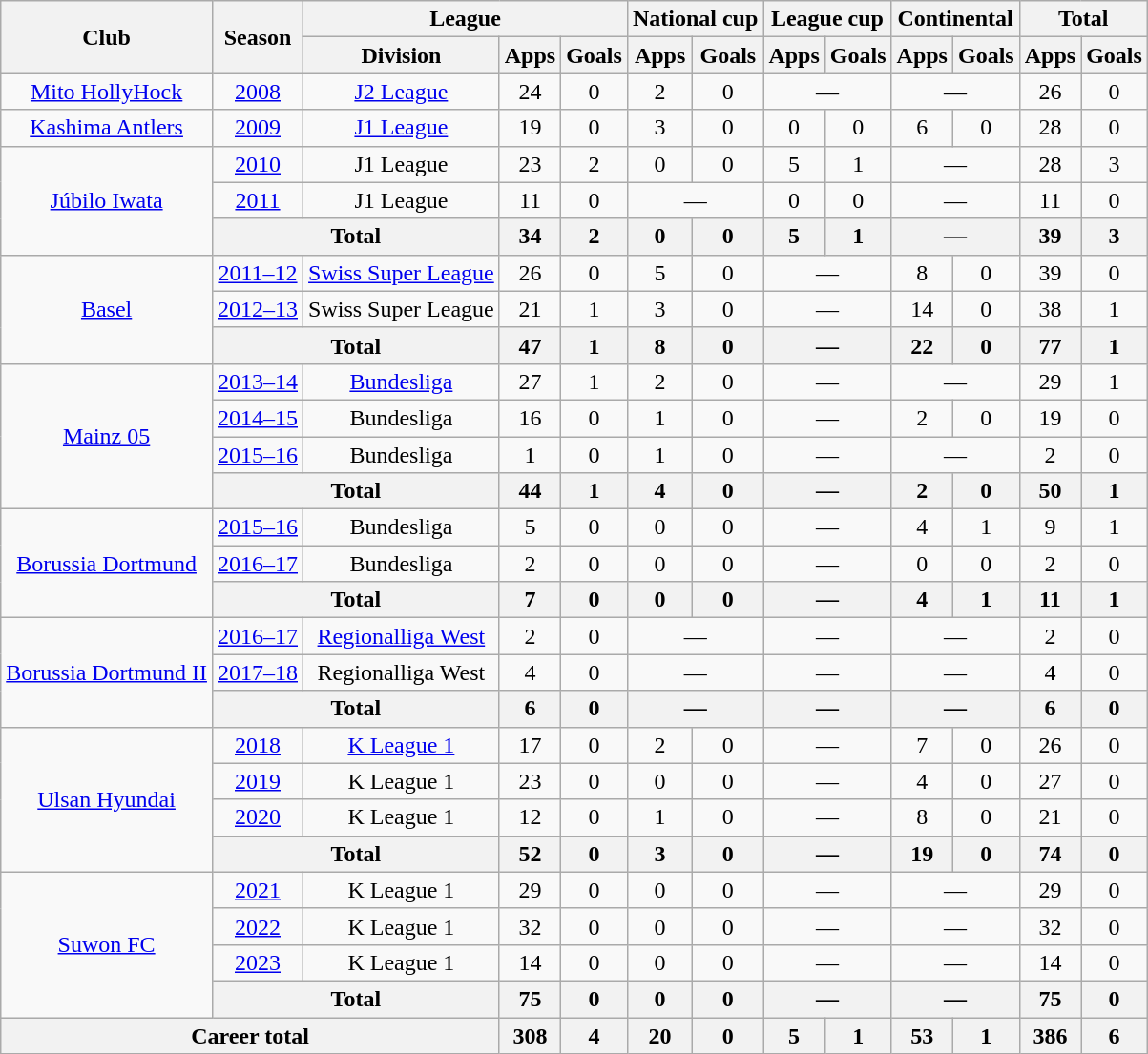<table class="wikitable" style="text-align:center">
<tr>
<th rowspan=2>Club</th>
<th rowspan=2>Season</th>
<th colspan=3>League</th>
<th colspan=2>National cup</th>
<th colspan=2>League cup</th>
<th colspan=2>Continental</th>
<th colspan=2>Total</th>
</tr>
<tr>
<th>Division</th>
<th>Apps</th>
<th>Goals</th>
<th>Apps</th>
<th>Goals</th>
<th>Apps</th>
<th>Goals</th>
<th>Apps</th>
<th>Goals</th>
<th>Apps</th>
<th>Goals</th>
</tr>
<tr>
<td><a href='#'>Mito HollyHock</a></td>
<td><a href='#'>2008</a></td>
<td><a href='#'>J2 League</a></td>
<td>24</td>
<td>0</td>
<td>2</td>
<td>0</td>
<td colspan="2">—</td>
<td colspan="2">—</td>
<td>26</td>
<td>0</td>
</tr>
<tr>
<td><a href='#'>Kashima Antlers</a></td>
<td><a href='#'>2009</a></td>
<td><a href='#'>J1 League</a></td>
<td>19</td>
<td>0</td>
<td>3</td>
<td>0</td>
<td>0</td>
<td>0</td>
<td>6</td>
<td>0</td>
<td>28</td>
<td>0</td>
</tr>
<tr>
<td rowspan="3"><a href='#'>Júbilo Iwata</a></td>
<td><a href='#'>2010</a></td>
<td>J1 League</td>
<td>23</td>
<td>2</td>
<td>0</td>
<td>0</td>
<td>5</td>
<td>1</td>
<td colspan="2">—</td>
<td>28</td>
<td>3</td>
</tr>
<tr>
<td><a href='#'>2011</a></td>
<td>J1 League</td>
<td>11</td>
<td>0</td>
<td colspan="2">—</td>
<td>0</td>
<td>0</td>
<td colspan="2">—</td>
<td>11</td>
<td>0</td>
</tr>
<tr>
<th colspan="2">Total</th>
<th>34</th>
<th>2</th>
<th>0</th>
<th>0</th>
<th>5</th>
<th>1</th>
<th colspan="2">—</th>
<th>39</th>
<th>3</th>
</tr>
<tr>
<td rowspan="3"><a href='#'>Basel</a></td>
<td><a href='#'>2011–12</a></td>
<td><a href='#'>Swiss Super League</a></td>
<td>26</td>
<td>0</td>
<td>5</td>
<td>0</td>
<td colspan="2">—</td>
<td>8</td>
<td>0</td>
<td>39</td>
<td>0</td>
</tr>
<tr>
<td><a href='#'>2012–13</a></td>
<td>Swiss Super League</td>
<td>21</td>
<td>1</td>
<td>3</td>
<td>0</td>
<td colspan="2">—</td>
<td>14</td>
<td>0</td>
<td>38</td>
<td>1</td>
</tr>
<tr>
<th colspan=2>Total</th>
<th>47</th>
<th>1</th>
<th>8</th>
<th>0</th>
<th colspan="2">—</th>
<th>22</th>
<th>0</th>
<th>77</th>
<th>1</th>
</tr>
<tr>
<td rowspan="4"><a href='#'>Mainz 05</a></td>
<td><a href='#'>2013–14</a></td>
<td><a href='#'>Bundesliga</a></td>
<td>27</td>
<td>1</td>
<td>2</td>
<td>0</td>
<td colspan="2">—</td>
<td colspan="2">—</td>
<td>29</td>
<td>1</td>
</tr>
<tr>
<td><a href='#'>2014–15</a></td>
<td>Bundesliga</td>
<td>16</td>
<td>0</td>
<td>1</td>
<td>0</td>
<td colspan="2">—</td>
<td>2</td>
<td>0</td>
<td>19</td>
<td>0</td>
</tr>
<tr>
<td><a href='#'>2015–16</a></td>
<td>Bundesliga</td>
<td>1</td>
<td>0</td>
<td>1</td>
<td>0</td>
<td colspan="2">—</td>
<td colspan="2">—</td>
<td>2</td>
<td>0</td>
</tr>
<tr>
<th colspan=2>Total</th>
<th>44</th>
<th>1</th>
<th>4</th>
<th>0</th>
<th colspan="2">—</th>
<th>2</th>
<th>0</th>
<th>50</th>
<th>1</th>
</tr>
<tr>
<td rowspan="3"><a href='#'>Borussia Dortmund</a></td>
<td><a href='#'>2015–16</a></td>
<td>Bundesliga</td>
<td>5</td>
<td>0</td>
<td>0</td>
<td>0</td>
<td colspan=2>—</td>
<td>4</td>
<td>1</td>
<td>9</td>
<td>1</td>
</tr>
<tr>
<td><a href='#'>2016–17</a></td>
<td>Bundesliga</td>
<td>2</td>
<td>0</td>
<td>0</td>
<td>0</td>
<td colspan=2>—</td>
<td>0</td>
<td>0</td>
<td>2</td>
<td>0</td>
</tr>
<tr>
<th colspan=2>Total</th>
<th>7</th>
<th>0</th>
<th>0</th>
<th>0</th>
<th colspan="2">—</th>
<th>4</th>
<th>1</th>
<th>11</th>
<th>1</th>
</tr>
<tr>
<td rowspan="3"><a href='#'>Borussia Dortmund II</a></td>
<td><a href='#'>2016–17</a></td>
<td><a href='#'>Regionalliga West</a></td>
<td>2</td>
<td>0</td>
<td colspan="2">—</td>
<td colspan="2">—</td>
<td colspan="2">—</td>
<td>2</td>
<td>0</td>
</tr>
<tr>
<td><a href='#'>2017–18</a></td>
<td>Regionalliga West</td>
<td>4</td>
<td>0</td>
<td colspan="2">—</td>
<td colspan="2">—</td>
<td colspan="2">—</td>
<td>4</td>
<td>0</td>
</tr>
<tr>
<th colspan="2">Total</th>
<th>6</th>
<th>0</th>
<th colspan="2">—</th>
<th colspan="2">—</th>
<th colspan="2">—</th>
<th>6</th>
<th>0</th>
</tr>
<tr>
<td rowspan="4"><a href='#'>Ulsan Hyundai</a></td>
<td><a href='#'>2018</a></td>
<td><a href='#'>K League 1</a></td>
<td>17</td>
<td>0</td>
<td>2</td>
<td>0</td>
<td colspan="2">—</td>
<td>7</td>
<td>0</td>
<td>26</td>
<td>0</td>
</tr>
<tr>
<td><a href='#'>2019</a></td>
<td>K League 1</td>
<td>23</td>
<td>0</td>
<td>0</td>
<td>0</td>
<td colspan="2">—</td>
<td>4</td>
<td>0</td>
<td>27</td>
<td>0</td>
</tr>
<tr>
<td><a href='#'>2020</a></td>
<td>K League 1</td>
<td>12</td>
<td>0</td>
<td>1</td>
<td>0</td>
<td colspan="2">—</td>
<td>8</td>
<td>0</td>
<td>21</td>
<td>0</td>
</tr>
<tr>
<th colspan="2">Total</th>
<th>52</th>
<th>0</th>
<th>3</th>
<th>0</th>
<th colspan="2">—</th>
<th>19</th>
<th>0</th>
<th>74</th>
<th>0</th>
</tr>
<tr>
<td rowspan="4"><a href='#'>Suwon FC</a></td>
<td><a href='#'>2021</a></td>
<td>K League 1</td>
<td>29</td>
<td>0</td>
<td>0</td>
<td>0</td>
<td colspan="2">—</td>
<td colspan="2">—</td>
<td>29</td>
<td>0</td>
</tr>
<tr>
<td><a href='#'>2022</a></td>
<td>K League 1</td>
<td>32</td>
<td>0</td>
<td>0</td>
<td>0</td>
<td colspan="2">—</td>
<td colspan="2">—</td>
<td>32</td>
<td>0</td>
</tr>
<tr>
<td><a href='#'>2023</a></td>
<td>K League 1</td>
<td>14</td>
<td>0</td>
<td>0</td>
<td>0</td>
<td colspan="2">—</td>
<td colspan="2">—</td>
<td>14</td>
<td>0</td>
</tr>
<tr>
<th colspan="2">Total</th>
<th>75</th>
<th>0</th>
<th>0</th>
<th>0</th>
<th colspan="2">—</th>
<th colspan="2">—</th>
<th>75</th>
<th>0</th>
</tr>
<tr>
<th colspan=3>Career total</th>
<th>308</th>
<th>4</th>
<th>20</th>
<th>0</th>
<th>5</th>
<th>1</th>
<th>53</th>
<th>1</th>
<th>386</th>
<th>6</th>
</tr>
</table>
